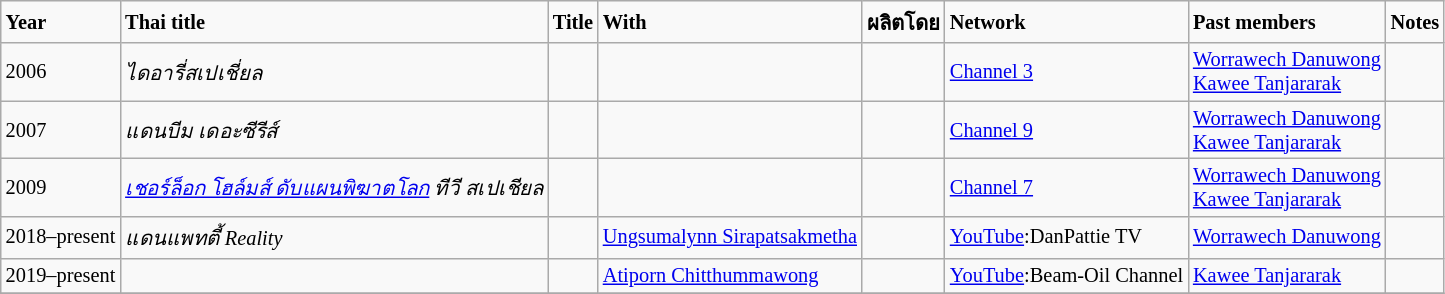<table class="wikitable" style="font-size: 85%;">
<tr>
<td><strong>Year</strong></td>
<td><strong>Thai title</strong></td>
<td><strong>Title</strong></td>
<td><strong>With</strong></td>
<td><strong>ผลิตโดย</strong></td>
<td><strong>Network</strong></td>
<td><strong>Past members</strong></td>
<td><strong>Notes</strong></td>
</tr>
<tr>
<td rowspan="1">2006</td>
<td><em>ไดอารี่สเปเชี่ยล</em></td>
<td><em> </em></td>
<td></td>
<td></td>
<td><a href='#'>Channel 3</a></td>
<td><a href='#'>Worrawech Danuwong</a> <br> <a href='#'>Kawee Tanjararak</a></td>
<td></td>
</tr>
<tr>
<td rowspan="1">2007</td>
<td><em>แดนบีม เดอะซีรีส์</em></td>
<td><em> </em></td>
<td></td>
<td></td>
<td><a href='#'>Channel 9</a></td>
<td><a href='#'>Worrawech Danuwong</a> <br> <a href='#'>Kawee Tanjararak</a></td>
<td></td>
</tr>
<tr>
<td rowspan="1">2009</td>
<td><em><a href='#'>เชอร์ล็อก โฮล์มส์ ดับแผนพิฆาตโลก</a> ทีวี สเปเชียล</em></td>
<td><em> </em></td>
<td></td>
<td></td>
<td><a href='#'>Channel 7</a></td>
<td><a href='#'>Worrawech Danuwong</a> <br> <a href='#'>Kawee Tanjararak</a></td>
<td></td>
</tr>
<tr>
<td rowspan="1">2018–present</td>
<td><em>แดนแพทตี้ Reality</em></td>
<td><em> </em></td>
<td><a href='#'>Ungsumalynn Sirapatsakmetha</a></td>
<td></td>
<td><a href='#'>YouTube</a>:DanPattie TV</td>
<td><a href='#'>Worrawech Danuwong</a></td>
<td></td>
</tr>
<tr>
<td rowspan="1">2019–present</td>
<td><em> </em></td>
<td><em> </em></td>
<td><a href='#'>Atiporn Chitthummawong</a></td>
<td></td>
<td><a href='#'>YouTube</a>:Beam-Oil Channel</td>
<td><a href='#'>Kawee Tanjararak</a></td>
<td></td>
</tr>
<tr>
</tr>
</table>
